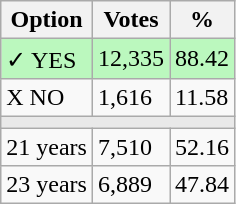<table class="wikitable">
<tr>
<th>Option</th>
<th>Votes</th>
<th>%</th>
</tr>
<tr>
<td style=background:#bbf8be>✓ YES</td>
<td style=background:#bbf8be>12,335</td>
<td style=background:#bbf8be>88.42</td>
</tr>
<tr>
<td>X NO</td>
<td>1,616</td>
<td>11.58</td>
</tr>
<tr>
<td colspan="3" bgcolor="#E9E9E9"></td>
</tr>
<tr>
<td>21 years</td>
<td>7,510</td>
<td>52.16</td>
</tr>
<tr>
<td>23 years</td>
<td>6,889</td>
<td>47.84</td>
</tr>
</table>
